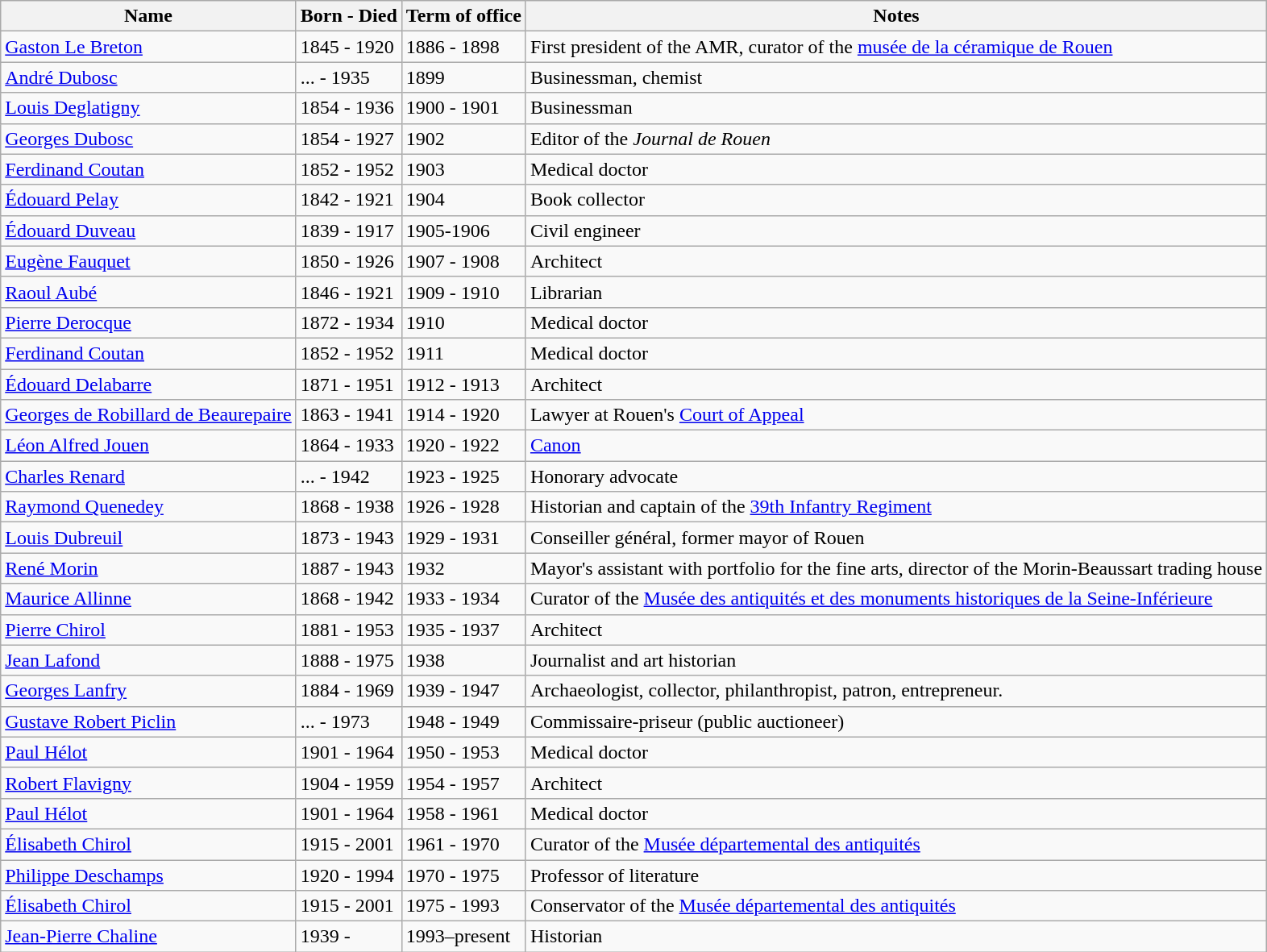<table class="wikitable" border="1">
<tr>
<th>Name</th>
<th>Born - Died</th>
<th>Term of office</th>
<th>Notes</th>
</tr>
<tr>
<td><a href='#'>Gaston Le Breton</a></td>
<td>1845 - 1920</td>
<td>1886 - 1898</td>
<td>First president of the AMR, curator of the <a href='#'>musée de la céramique de Rouen</a></td>
</tr>
<tr>
<td><a href='#'>André Dubosc</a></td>
<td>... - 1935</td>
<td>1899</td>
<td>Businessman, chemist</td>
</tr>
<tr>
<td><a href='#'>Louis Deglatigny</a></td>
<td>1854 - 1936</td>
<td>1900 - 1901</td>
<td>Businessman</td>
</tr>
<tr>
<td><a href='#'>Georges Dubosc</a></td>
<td>1854 - 1927</td>
<td>1902</td>
<td>Editor of the  <em>Journal de Rouen</em></td>
</tr>
<tr>
<td><a href='#'>Ferdinand Coutan</a></td>
<td>1852 - 1952</td>
<td>1903</td>
<td>Medical doctor</td>
</tr>
<tr>
<td><a href='#'>Édouard Pelay</a></td>
<td>1842 - 1921</td>
<td>1904</td>
<td>Book collector</td>
</tr>
<tr>
<td><a href='#'>Édouard Duveau</a></td>
<td>1839 - 1917</td>
<td>1905-1906</td>
<td>Civil engineer</td>
</tr>
<tr>
<td><a href='#'>Eugène Fauquet</a></td>
<td>1850 - 1926</td>
<td>1907 - 1908</td>
<td>Architect</td>
</tr>
<tr>
<td><a href='#'>Raoul Aubé</a></td>
<td>1846 - 1921</td>
<td>1909 - 1910</td>
<td>Librarian</td>
</tr>
<tr>
<td><a href='#'>Pierre Derocque</a></td>
<td>1872 - 1934</td>
<td>1910</td>
<td>Medical doctor</td>
</tr>
<tr>
<td><a href='#'>Ferdinand Coutan</a></td>
<td>1852 - 1952</td>
<td>1911</td>
<td>Medical doctor</td>
</tr>
<tr>
<td><a href='#'>Édouard Delabarre</a></td>
<td>1871 - 1951</td>
<td>1912 - 1913</td>
<td>Architect</td>
</tr>
<tr>
<td><a href='#'>Georges de Robillard de Beaurepaire</a></td>
<td>1863 - 1941</td>
<td>1914 - 1920</td>
<td>Lawyer at Rouen's <a href='#'>Court of Appeal</a></td>
</tr>
<tr>
<td><a href='#'>Léon Alfred Jouen</a></td>
<td>1864 - 1933</td>
<td>1920 - 1922</td>
<td><a href='#'>Canon</a></td>
</tr>
<tr>
<td><a href='#'>Charles Renard</a></td>
<td>... - 1942</td>
<td>1923 - 1925</td>
<td>Honorary advocate</td>
</tr>
<tr>
<td><a href='#'>Raymond Quenedey</a></td>
<td>1868 - 1938</td>
<td>1926 - 1928</td>
<td>Historian and captain of the <a href='#'>39th Infantry Regiment</a></td>
</tr>
<tr>
<td><a href='#'>Louis Dubreuil</a></td>
<td>1873 - 1943</td>
<td>1929 - 1931</td>
<td>Conseiller général, former mayor of Rouen</td>
</tr>
<tr>
<td><a href='#'>René Morin</a></td>
<td>1887 - 1943</td>
<td>1932</td>
<td>Mayor's assistant with portfolio for the fine arts, director of the Morin-Beaussart trading house</td>
</tr>
<tr>
<td><a href='#'>Maurice Allinne</a></td>
<td>1868 - 1942</td>
<td>1933 - 1934</td>
<td>Curator of the <a href='#'>Musée des antiquités et des monuments historiques de la Seine-Inférieure</a></td>
</tr>
<tr>
<td><a href='#'>Pierre Chirol</a></td>
<td>1881 - 1953</td>
<td>1935 - 1937</td>
<td>Architect</td>
</tr>
<tr>
<td><a href='#'>Jean Lafond</a></td>
<td>1888 - 1975</td>
<td>1938</td>
<td>Journalist and art historian</td>
</tr>
<tr>
<td><a href='#'>Georges Lanfry</a></td>
<td>1884 - 1969</td>
<td>1939 - 1947</td>
<td>Archaeologist, collector, philanthropist, patron, entrepreneur.</td>
</tr>
<tr>
<td><a href='#'>Gustave Robert Piclin</a></td>
<td>... - 1973</td>
<td>1948 - 1949</td>
<td>Commissaire-priseur (public auctioneer)</td>
</tr>
<tr>
<td><a href='#'>Paul Hélot</a></td>
<td>1901 - 1964</td>
<td>1950 - 1953</td>
<td>Medical doctor</td>
</tr>
<tr>
<td><a href='#'>Robert Flavigny</a></td>
<td>1904 - 1959</td>
<td>1954 - 1957</td>
<td>Architect</td>
</tr>
<tr>
<td><a href='#'>Paul Hélot</a></td>
<td>1901 - 1964</td>
<td>1958 - 1961</td>
<td>Medical doctor</td>
</tr>
<tr>
<td><a href='#'>Élisabeth Chirol</a></td>
<td>1915 - 2001</td>
<td>1961 - 1970</td>
<td>Curator of the <a href='#'>Musée départemental des antiquités</a></td>
</tr>
<tr>
<td><a href='#'>Philippe Deschamps</a></td>
<td>1920 - 1994</td>
<td>1970 - 1975</td>
<td>Professor of literature</td>
</tr>
<tr>
<td><a href='#'>Élisabeth Chirol</a></td>
<td>1915 - 2001</td>
<td>1975 - 1993</td>
<td>Conservator of the <a href='#'>Musée départemental des antiquités</a></td>
</tr>
<tr>
<td><a href='#'>Jean-Pierre Chaline</a></td>
<td>1939 -</td>
<td>1993–present</td>
<td>Historian</td>
</tr>
</table>
